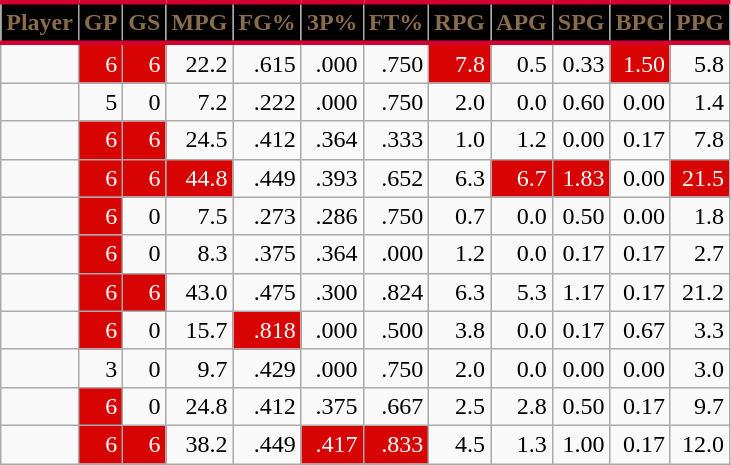<table class="wikitable sortable" style="text-align:right;">
<tr>
<th style="background:#010101; color:#896C4C; border-top:#D50032 3px solid; border-bottom:#D50032 3px solid;">Player</th>
<th style="background:#010101; color:#896C4C; border-top:#D50032 3px solid; border-bottom:#D50032 3px solid;">GP</th>
<th style="background:#010101; color:#896C4C; border-top:#D50032 3px solid; border-bottom:#D50032 3px solid;">GS</th>
<th style="background:#010101; color:#896C4C; border-top:#D50032 3px solid; border-bottom:#D50032 3px solid;">MPG</th>
<th style="background:#010101; color:#896C4C; border-top:#D50032 3px solid; border-bottom:#D50032 3px solid;">FG%</th>
<th style="background:#010101; color:#896C4C; border-top:#D50032 3px solid; border-bottom:#D50032 3px solid;">3P%</th>
<th style="background:#010101; color:#896C4C; border-top:#D50032 3px solid; border-bottom:#D50032 3px solid;">FT%</th>
<th style="background:#010101; color:#896C4C; border-top:#D50032 3px solid; border-bottom:#D50032 3px solid;">RPG</th>
<th style="background:#010101; color:#896C4C; border-top:#D50032 3px solid; border-bottom:#D50032 3px solid;">APG</th>
<th style="background:#010101; color:#896C4C; border-top:#D50032 3px solid; border-bottom:#D50032 3px solid;">SPG</th>
<th style="background:#010101; color:#896C4C; border-top:#D50032 3px solid; border-bottom:#D50032 3px solid;">BPG</th>
<th style="background:#010101; color:#896C4C; border-top:#D50032 3px solid; border-bottom:#D50032 3px solid;">PPG</th>
</tr>
<tr>
<td></td>
<td style="background:#d80303;color:white;">6</td>
<td style="background:#d80303;color:white;">6</td>
<td>22.2</td>
<td>.615</td>
<td>.000</td>
<td>.750</td>
<td style="background:#d80303;color:white;">7.8</td>
<td>0.5</td>
<td>0.33</td>
<td style="background:#d80303;color:white;">1.50</td>
<td>5.8</td>
</tr>
<tr>
<td></td>
<td>5</td>
<td>0</td>
<td>7.2</td>
<td>.222</td>
<td>.000</td>
<td>.750</td>
<td>2.0</td>
<td>0.0</td>
<td>0.60</td>
<td>0.00</td>
<td>1.4</td>
</tr>
<tr>
<td></td>
<td style="background:#d80303;color:white;">6</td>
<td style="background:#d80303;color:white;">6</td>
<td>24.5</td>
<td>.412</td>
<td>.364</td>
<td>.333</td>
<td>1.0</td>
<td>1.2</td>
<td>0.00</td>
<td>0.17</td>
<td>7.8</td>
</tr>
<tr>
<td></td>
<td style="background:#d80303;color:white;">6</td>
<td style="background:#d80303;color:white;">6</td>
<td style="background:#d80303;color:white;">44.8</td>
<td>.449</td>
<td>.393</td>
<td>.652</td>
<td>6.3</td>
<td style="background:#d80303;color:white;">6.7</td>
<td style="background:#d80303;color:white;">1.83</td>
<td>0.00</td>
<td style="background:#d80303;color:white;">21.5</td>
</tr>
<tr>
<td></td>
<td style="background:#d80303;color:white;">6</td>
<td>0</td>
<td>7.5</td>
<td>.273</td>
<td>.286</td>
<td>.750</td>
<td>0.7</td>
<td>0.0</td>
<td>0.50</td>
<td>0.00</td>
<td>1.8</td>
</tr>
<tr>
<td></td>
<td style="background:#d80303;color:white;">6</td>
<td>0</td>
<td>8.3</td>
<td>.375</td>
<td>.364</td>
<td>.000</td>
<td>1.2</td>
<td>0.0</td>
<td>0.17</td>
<td>0.17</td>
<td>2.7</td>
</tr>
<tr>
<td></td>
<td style="background:#d80303;color:white;">6</td>
<td style="background:#d80303;color:white;">6</td>
<td>43.0</td>
<td>.475</td>
<td>.300</td>
<td>.824</td>
<td>6.3</td>
<td>5.3</td>
<td>1.17</td>
<td>0.17</td>
<td>21.2</td>
</tr>
<tr>
<td></td>
<td style="background:#d80303;color:white;">6</td>
<td>0</td>
<td>15.7</td>
<td style="background:#d80303;color:white;">.818</td>
<td>.000</td>
<td>.500</td>
<td>3.8</td>
<td>0.0</td>
<td>0.17</td>
<td>0.67</td>
<td>3.3</td>
</tr>
<tr>
<td></td>
<td>3</td>
<td>0</td>
<td>9.7</td>
<td>.429</td>
<td>.000</td>
<td>.750</td>
<td>2.0</td>
<td>0.0</td>
<td>0.00</td>
<td>0.00</td>
<td>3.0</td>
</tr>
<tr>
<td></td>
<td style="background:#d80303;color:white;">6</td>
<td>0</td>
<td>24.8</td>
<td>.412</td>
<td>.375</td>
<td>.667</td>
<td>2.5</td>
<td>2.8</td>
<td>0.50</td>
<td>0.17</td>
<td>9.7</td>
</tr>
<tr>
<td></td>
<td style="background:#d80303;color:white;">6</td>
<td style="background:#d80303;color:white;">6</td>
<td>38.2</td>
<td>.449</td>
<td style="background:#d80303;color:white;">.417</td>
<td style="background:#d80303;color:white;">.833</td>
<td>4.5</td>
<td>1.3</td>
<td>1.00</td>
<td>0.17</td>
<td>12.0</td>
</tr>
</table>
